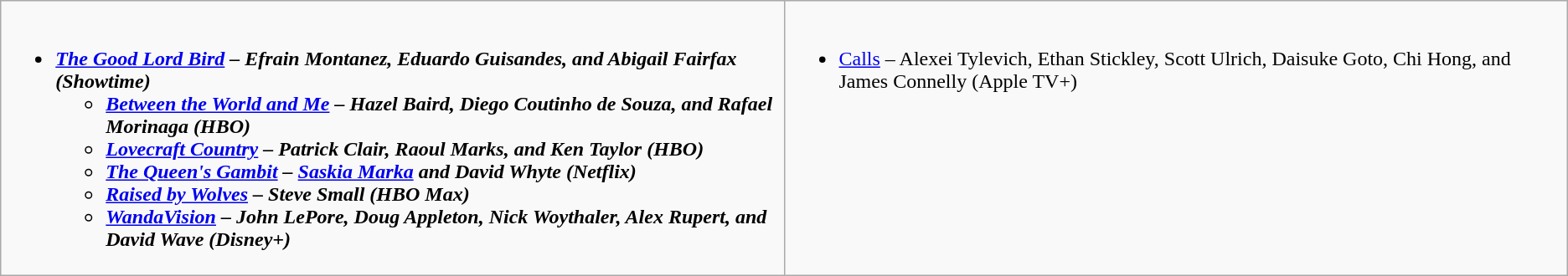<table class="wikitable">
<tr>
<td style="vertical-align:top;" width="50%"><br><ul><li><strong><em><a href='#'>The Good Lord Bird</a><em> – Efrain Montanez, Eduardo Guisandes, and Abigail Fairfax (Showtime)<strong><ul><li></em><a href='#'>Between the World and Me</a><em> – Hazel Baird, Diego Coutinho de Souza, and Rafael Morinaga (HBO)</li><li></em><a href='#'>Lovecraft Country</a><em> – Patrick Clair, Raoul Marks, and Ken Taylor (HBO)</li><li></em><a href='#'>The Queen's Gambit</a><em> – <a href='#'>Saskia Marka</a> and David Whyte (Netflix)</li><li></em><a href='#'>Raised by Wolves</a><em> – Steve Small (HBO Max)</li><li></em><a href='#'>WandaVision</a><em> – John LePore, Doug Appleton, Nick Woythaler, Alex Rupert, and David Wave (Disney+)</li></ul></li></ul></td>
<td style="vertical-align:top;" width="50%"><br><ul><li></em></strong><a href='#'>Calls</a></em> – Alexei Tylevich, Ethan Stickley, Scott Ulrich, Daisuke Goto, Chi Hong, and James Connelly (Apple TV+)</strong></li></ul></td>
</tr>
</table>
